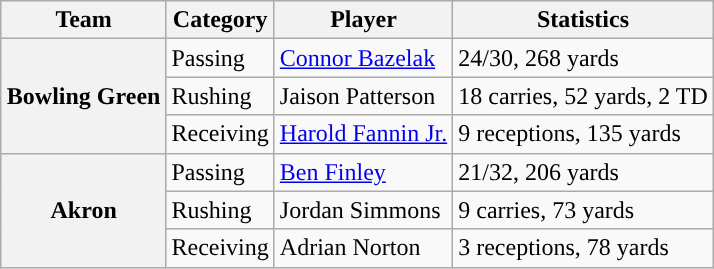<table class="wikitable" style="float:right">
<tr>
<th>Team</th>
<th>Category</th>
<th>Player</th>
<th>Statistics</th>
</tr>
<tr>
<th rowspan=3>Bowling Green</th>
<td>Passing</td>
<td><a href='#'>Connor Bazelak</a></td>
<td>24/30, 268 yards</td>
</tr>
<tr>
<td>Rushing</td>
<td>Jaison Patterson</td>
<td>18 carries, 52 yards, 2 TD</td>
</tr>
<tr>
<td>Receiving</td>
<td><a href='#'>Harold Fannin Jr.</a></td>
<td>9 receptions, 135 yards</td>
</tr>
<tr>
<th rowspan=3>Akron</th>
<td>Passing</td>
<td><a href='#'>Ben Finley</a></td>
<td>21/32, 206 yards</td>
</tr>
<tr>
<td>Rushing</td>
<td>Jordan Simmons</td>
<td>9 carries, 73 yards</td>
</tr>
<tr>
<td>Receiving</td>
<td>Adrian Norton</td>
<td>3 receptions, 78 yards</td>
</tr>
</table>
